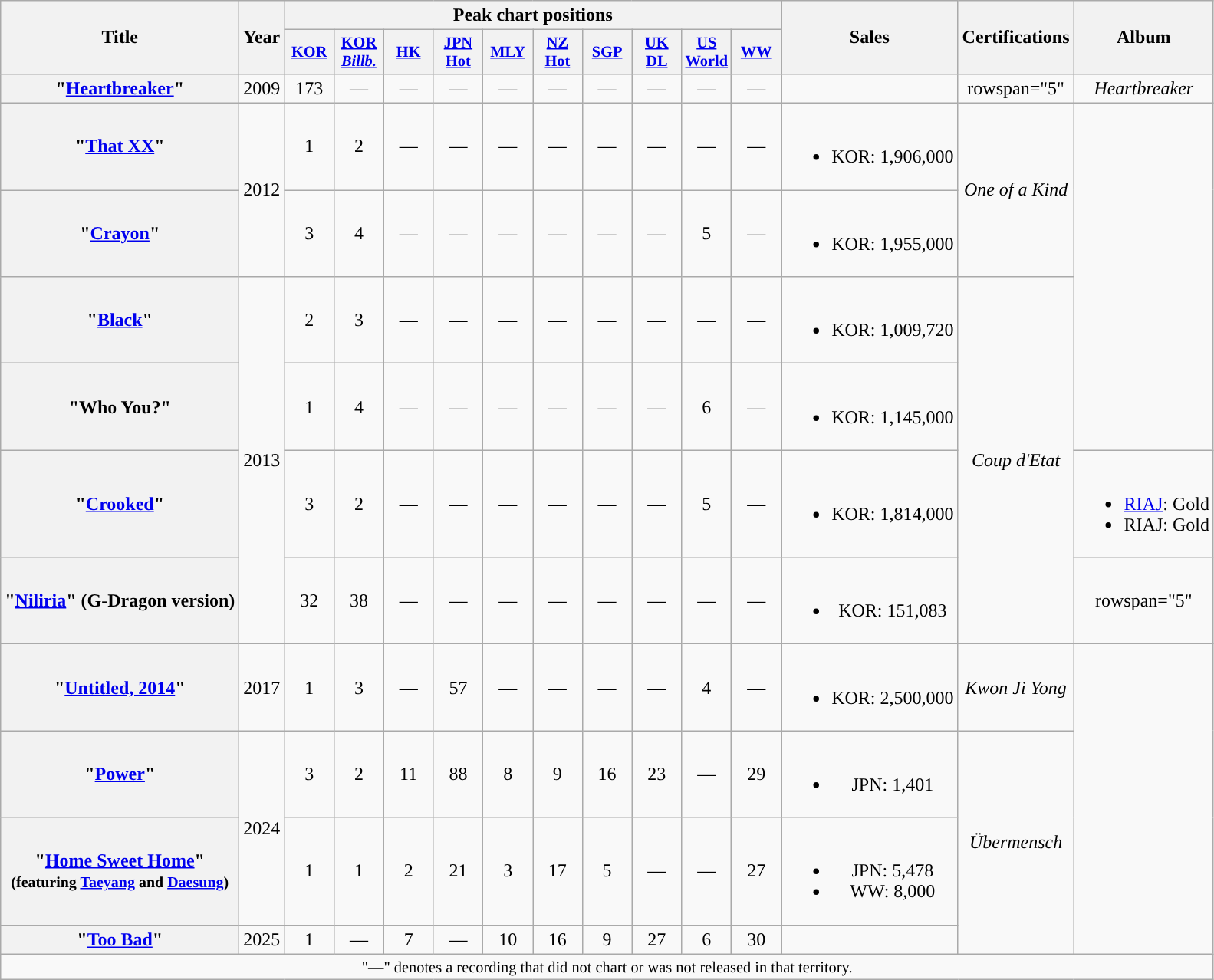<table class="wikitable plainrowheaders" style="text-align:center;">
<tr>
<th scope="col" rowspan="2">Title</th>
<th scope="col" rowspan="2">Year</th>
<th scope="col" colspan="10">Peak chart positions</th>
<th scope="col" rowspan="2">Sales</th>
<th scope="col" rowspan="2">Certifications</th>
<th scope="col" rowspan="2">Album</th>
</tr>
<tr>
<th scope="col" style="width:2.7em;font-size:85%;"><a href='#'>KOR</a><br></th>
<th style="width:2.7em; font-size:85%;"><a href='#'>KOR<br><em>Billb.</em></a><br></th>
<th scope="col" style="width:2.7em;font-size:85%;"><a href='#'>HK</a><br></th>
<th scope="col" style="width:2.7em;font-size:85%;"><a href='#'>JPN<br>Hot</a><br></th>
<th scope="col" style="width:2.7em;font-size:85%;"><a href='#'>MLY</a><br></th>
<th scope="col" style="width:2.7em;font-size:85%;"><a href='#'>NZ<br>Hot</a><br></th>
<th scope="col" style="width:2.7em;font-size:85%;"><a href='#'>SGP</a><br></th>
<th scope="col" style="width:2.7em;font-size:85%;"><a href='#'>UK DL</a><br></th>
<th scope="col" style="width:2.7em;font-size:85%;"><a href='#'>US<br>World</a><br></th>
<th scope="col" style="width:2.7em;font-size:85%;"><a href='#'>WW</a><br></th>
</tr>
<tr>
<th scope="row">"<a href='#'>Heartbreaker</a>"</th>
<td>2009</td>
<td>173</td>
<td>—</td>
<td>—</td>
<td>—</td>
<td>—</td>
<td>—</td>
<td>—</td>
<td>—</td>
<td>—</td>
<td>—</td>
<td></td>
<td>rowspan="5" </td>
<td><em>Heartbreaker</em></td>
</tr>
<tr>
<th scope="row">"<a href='#'>That XX</a>"</th>
<td rowspan="2">2012</td>
<td>1</td>
<td>2</td>
<td>—</td>
<td>—</td>
<td>—</td>
<td>—</td>
<td>—</td>
<td>—</td>
<td>—</td>
<td>—</td>
<td><br><ul><li>KOR: 1,906,000</li></ul></td>
<td rowspan="2"><em>One of a Kind</em></td>
</tr>
<tr>
<th scope="row">"<a href='#'>Crayon</a>"</th>
<td>3</td>
<td>4</td>
<td>—</td>
<td>—</td>
<td>—</td>
<td>—</td>
<td>—</td>
<td>—</td>
<td>5</td>
<td>—</td>
<td><br><ul><li>KOR: 1,955,000</li></ul></td>
</tr>
<tr>
<th scope="row">"<a href='#'>Black</a>"<br></th>
<td rowspan="4">2013</td>
<td>2</td>
<td>3</td>
<td>—</td>
<td>—</td>
<td>—</td>
<td>—</td>
<td>—</td>
<td>—</td>
<td>—</td>
<td>—</td>
<td><br><ul><li>KOR: 1,009,720</li></ul></td>
<td rowspan="4"><em>Coup d'Etat</em></td>
</tr>
<tr>
<th scope="row">"Who You?"</th>
<td>1</td>
<td>4</td>
<td>—</td>
<td>—</td>
<td>—</td>
<td>—</td>
<td>—</td>
<td>—</td>
<td>6</td>
<td>—</td>
<td><br><ul><li>KOR: 1,145,000</li></ul></td>
</tr>
<tr>
<th scope="row">"<a href='#'>Crooked</a>"</th>
<td>3</td>
<td>2</td>
<td>—</td>
<td>—</td>
<td>—</td>
<td>—</td>
<td>—</td>
<td>—</td>
<td>5</td>
<td>—</td>
<td><br><ul><li>KOR: 1,814,000</li></ul></td>
<td><br><ul><li><a href='#'>RIAJ</a>: Gold </li><li>RIAJ: Gold </li></ul></td>
</tr>
<tr>
<th scope="row">"<a href='#'>Niliria</a>" (G-Dragon version)</th>
<td>32</td>
<td>38</td>
<td>—</td>
<td>—</td>
<td>—</td>
<td>—</td>
<td>—</td>
<td>—</td>
<td>—</td>
<td>—</td>
<td><br><ul><li>KOR: 151,083</li></ul></td>
<td>rowspan="5" </td>
</tr>
<tr>
<th scope="row">"<a href='#'>Untitled, 2014</a>"</th>
<td>2017</td>
<td>1</td>
<td>3</td>
<td>—</td>
<td>57</td>
<td>—</td>
<td>—</td>
<td>—</td>
<td>—</td>
<td>4</td>
<td>—</td>
<td><br><ul><li>KOR: 2,500,000</li></ul></td>
<td><em>Kwon Ji Yong</em></td>
</tr>
<tr>
<th scope="row">"<a href='#'>Power</a>"</th>
<td rowspan="2">2024</td>
<td>3</td>
<td>2</td>
<td>11</td>
<td>88</td>
<td>8</td>
<td>9</td>
<td>16</td>
<td>23</td>
<td>—</td>
<td>29</td>
<td><br><ul><li>JPN: 1,401</li></ul></td>
<td rowspan="3"><em>Übermensch</em></td>
</tr>
<tr>
<th scope="row">"<a href='#'>Home Sweet Home</a>"<br><small>(featuring <a href='#'>Taeyang</a> and <a href='#'>Daesung</a>)</small></th>
<td>1</td>
<td>1</td>
<td>2</td>
<td>21</td>
<td>3</td>
<td>17</td>
<td>5</td>
<td>—</td>
<td>—</td>
<td>27</td>
<td><br><ul><li>JPN: 5,478</li><li>WW: 8,000</li></ul></td>
</tr>
<tr>
<th scope="row">"<a href='#'>Too Bad</a>"<br></th>
<td>2025</td>
<td>1</td>
<td>—</td>
<td>7</td>
<td>—</td>
<td>10</td>
<td>16</td>
<td>9</td>
<td>27</td>
<td>6</td>
<td>30</td>
<td></td>
</tr>
<tr>
<td colspan="15" style="font-size:85%">"—" denotes a recording that did not chart or was not released in that territory.</td>
</tr>
</table>
